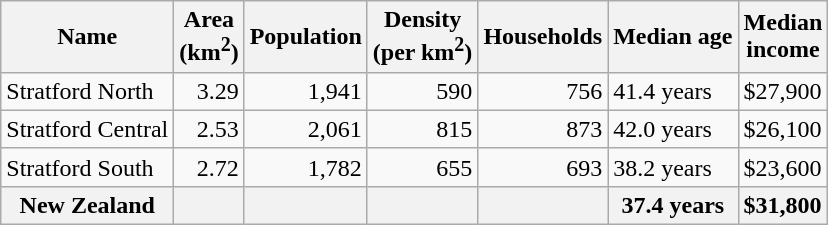<table class="wikitable">
<tr>
<th>Name</th>
<th>Area<br>(km<sup>2</sup>)</th>
<th>Population</th>
<th>Density<br>(per km<sup>2</sup>)</th>
<th>Households</th>
<th>Median age</th>
<th>Median<br>income</th>
</tr>
<tr>
<td>Stratford North</td>
<td style="text-align:right;">3.29</td>
<td style="text-align:right;">1,941</td>
<td style="text-align:right;">590</td>
<td style="text-align:right;">756</td>
<td>41.4 years</td>
<td>$27,900</td>
</tr>
<tr>
<td>Stratford Central</td>
<td style="text-align:right;">2.53</td>
<td style="text-align:right;">2,061</td>
<td style="text-align:right;">815</td>
<td style="text-align:right;">873</td>
<td>42.0 years</td>
<td>$26,100</td>
</tr>
<tr>
<td>Stratford South</td>
<td style="text-align:right;">2.72</td>
<td style="text-align:right;">1,782</td>
<td style="text-align:right;">655</td>
<td style="text-align:right;">693</td>
<td>38.2 years</td>
<td>$23,600</td>
</tr>
<tr>
<th>New Zealand</th>
<th></th>
<th></th>
<th></th>
<th></th>
<th>37.4 years</th>
<th style="text-align:left;">$31,800</th>
</tr>
</table>
